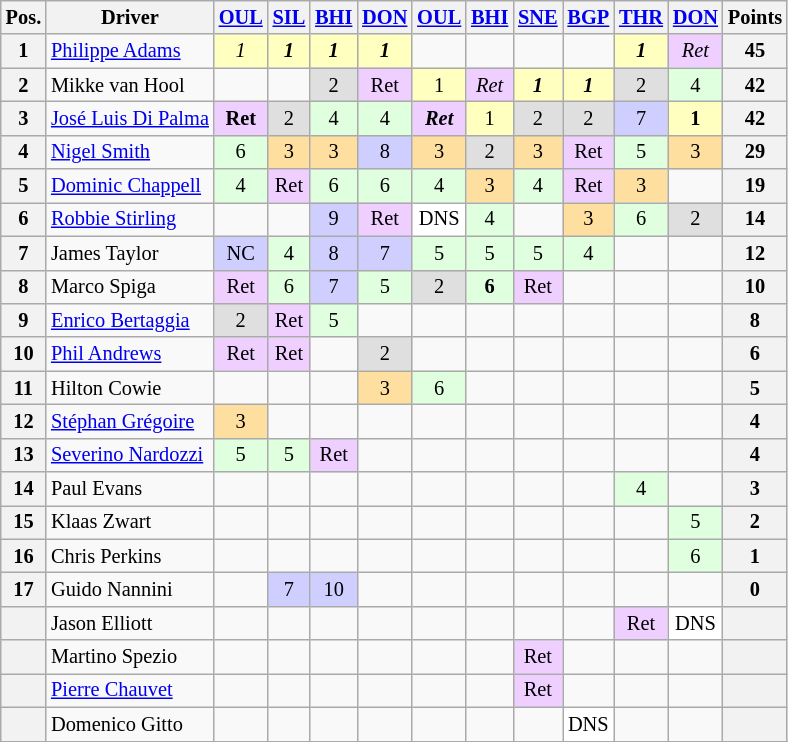<table class="wikitable" style="font-size: 85%; text-align:center;">
<tr valign="top">
<th valign="middle">Pos.</th>
<th valign="middle">Driver</th>
<th><a href='#'>OUL</a></th>
<th><a href='#'>SIL</a></th>
<th><a href='#'>BHI</a></th>
<th><a href='#'>DON</a></th>
<th><a href='#'>OUL</a></th>
<th><a href='#'>BHI</a></th>
<th><a href='#'>SNE</a></th>
<th><a href='#'>BGP</a></th>
<th><a href='#'>THR</a></th>
<th><a href='#'>DON</a></th>
<th>Points</th>
</tr>
<tr>
<th>1</th>
<td align=left> <a href='#'>Philippe Adams</a></td>
<td style="background:#FFFFBF;"><em>1</em></td>
<td style="background:#FFFFBF;"><strong><em>1</em></strong></td>
<td style="background:#FFFFBF;"><strong><em>1</em></strong></td>
<td style="background:#FFFFBF;"><strong><em>1</em></strong></td>
<td></td>
<td></td>
<td></td>
<td></td>
<td style="background:#FFFFBF;"><strong><em>1</em></strong></td>
<td style="background:#EFCFFF;"><em>Ret</em></td>
<th>45</th>
</tr>
<tr>
<th>2</th>
<td align=left> Mikke van Hool</td>
<td></td>
<td></td>
<td style="background:#DFDFDF;">2</td>
<td style="background:#EFCFFF;">Ret</td>
<td style="background:#FFFFBF;">1</td>
<td style="background:#EFCFFF;"><em>Ret</em></td>
<td style="background:#FFFFBF;"><strong><em>1</em></strong></td>
<td style="background:#FFFFBF;"><strong><em>1</em></strong></td>
<td style="background:#DFDFDF;">2</td>
<td style="background:#DFFFDF;">4</td>
<th>42</th>
</tr>
<tr>
<th>3</th>
<td align=left> <a href='#'>José Luis Di Palma</a></td>
<td style="background:#EFCFFF;"><strong>Ret</strong></td>
<td style="background:#DFDFDF;">2</td>
<td style="background:#DFFFDF;">4</td>
<td style="background:#DFFFDF;">4</td>
<td style="background:#EFCFFF;"><strong><em>Ret</em></strong></td>
<td style="background:#FFFFBF;">1</td>
<td style="background:#DFDFDF;">2</td>
<td style="background:#DFDFDF;">2</td>
<td style="background:#CFCFFF;">7</td>
<td style="background:#FFFFBF;"><strong>1</strong></td>
<th>42</th>
</tr>
<tr>
<th>4</th>
<td align=left> <a href='#'>Nigel Smith</a></td>
<td style="background:#DFFFDF;">6</td>
<td style="background:#FFDF9F;">3</td>
<td style="background:#FFDF9F;">3</td>
<td style="background:#CFCFFF;">8</td>
<td style="background:#FFDF9F;">3</td>
<td style="background:#DFDFDF;">2</td>
<td style="background:#FFDF9F;">3</td>
<td style="background:#EFCFFF;">Ret</td>
<td style="background:#DFFFDF;">5</td>
<td style="background:#FFDF9F;">3</td>
<th>29</th>
</tr>
<tr>
<th>5</th>
<td align=left> <a href='#'>Dominic Chappell</a></td>
<td style="background:#DFFFDF;">4</td>
<td style="background:#EFCFFF;">Ret</td>
<td style="background:#DFFFDF;">6</td>
<td style="background:#DFFFDF;">6</td>
<td style="background:#DFFFDF;">4</td>
<td style="background:#FFDF9F;">3</td>
<td style="background:#DFFFDF;">4</td>
<td style="background:#EFCFFF;">Ret</td>
<td style="background:#FFDF9F;">3</td>
<td></td>
<th>19</th>
</tr>
<tr>
<th>6</th>
<td align=left> <a href='#'>Robbie Stirling</a></td>
<td></td>
<td></td>
<td style="background:#CFCFFF;">9</td>
<td style="background:#EFCFFF;">Ret</td>
<td style="background:#FFFFFF;">DNS</td>
<td style="background:#DFFFDF;">4</td>
<td></td>
<td style="background:#FFDF9F;">3</td>
<td style="background:#DFFFDF;">6</td>
<td style="background:#DFDFDF;">2</td>
<th>14</th>
</tr>
<tr>
<th>7</th>
<td align=left> James Taylor</td>
<td style="background:#CFCFFF;">NC</td>
<td style="background:#DFFFDF;">4</td>
<td style="background:#CFCFFF;">8</td>
<td style="background:#CFCFFF;">7</td>
<td style="background:#DFFFDF;">5</td>
<td style="background:#DFFFDF;">5</td>
<td style="background:#DFFFDF;">5</td>
<td style="background:#DFFFDF;">4</td>
<td></td>
<td></td>
<th>12</th>
</tr>
<tr>
<th>8</th>
<td align=left> Marco Spiga</td>
<td style="background:#EFCFFF;">Ret</td>
<td style="background:#DFFFDF;">6</td>
<td style="background:#CFCFFF;">7</td>
<td style="background:#DFFFDF;">5</td>
<td style="background:#DFDFDF;">2</td>
<td style="background:#DFFFDF;"><strong>6</strong></td>
<td style="background:#EFCFFF;">Ret</td>
<td></td>
<td></td>
<td></td>
<th>10</th>
</tr>
<tr>
<th>9</th>
<td align=left> <a href='#'>Enrico Bertaggia</a></td>
<td style="background:#DFDFDF;">2</td>
<td style="background:#EFCFFF;">Ret</td>
<td style="background:#DFFFDF;">5</td>
<td></td>
<td></td>
<td></td>
<td></td>
<td></td>
<td></td>
<td></td>
<th>8</th>
</tr>
<tr>
<th>10</th>
<td align=left> <a href='#'>Phil Andrews</a></td>
<td style="background:#EFCFFF;">Ret</td>
<td style="background:#EFCFFF;">Ret</td>
<td></td>
<td style="background:#DFDFDF;">2</td>
<td></td>
<td></td>
<td></td>
<td></td>
<td></td>
<td></td>
<th>6</th>
</tr>
<tr>
<th>11</th>
<td align=left> Hilton Cowie</td>
<td></td>
<td></td>
<td></td>
<td style="background:#FFDF9F;">3</td>
<td style="background:#DFFFDF;">6</td>
<td></td>
<td></td>
<td></td>
<td></td>
<td></td>
<th>5</th>
</tr>
<tr>
<th>12</th>
<td align=left> <a href='#'>Stéphan Grégoire</a></td>
<td style="background:#FFDF9F;">3</td>
<td></td>
<td></td>
<td></td>
<td></td>
<td></td>
<td></td>
<td></td>
<td></td>
<td></td>
<th>4</th>
</tr>
<tr>
<th>13</th>
<td align=left> <a href='#'>Severino Nardozzi</a></td>
<td style="background:#DFFFDF;">5</td>
<td style="background:#DFFFDF;">5</td>
<td style="background:#EFCFFF;">Ret</td>
<td></td>
<td></td>
<td></td>
<td></td>
<td></td>
<td></td>
<td></td>
<th>4</th>
</tr>
<tr>
<th>14</th>
<td align=left> Paul Evans</td>
<td></td>
<td></td>
<td></td>
<td></td>
<td></td>
<td></td>
<td></td>
<td></td>
<td style="background:#DFFFDF;">4</td>
<td></td>
<th>3</th>
</tr>
<tr>
<th>15</th>
<td align=left> Klaas Zwart</td>
<td></td>
<td></td>
<td></td>
<td></td>
<td></td>
<td></td>
<td></td>
<td></td>
<td></td>
<td style="background:#DFFFDF;">5</td>
<th>2</th>
</tr>
<tr>
<th>16</th>
<td align=left> Chris Perkins</td>
<td></td>
<td></td>
<td></td>
<td></td>
<td></td>
<td></td>
<td></td>
<td></td>
<td></td>
<td style="background:#DFFFDF;">6</td>
<th>1</th>
</tr>
<tr>
<th>17</th>
<td align=left> Guido Nannini</td>
<td></td>
<td style="background:#CFCFFF;">7</td>
<td style="background:#CFCFFF;">10</td>
<td></td>
<td></td>
<td></td>
<td></td>
<td></td>
<td></td>
<td></td>
<th>0</th>
</tr>
<tr>
<th></th>
<td align=left> Jason Elliott</td>
<td></td>
<td></td>
<td></td>
<td></td>
<td></td>
<td></td>
<td></td>
<td></td>
<td style="background:#EFCFFF;">Ret</td>
<td style="background:#FFFFFF;">DNS</td>
<th></th>
</tr>
<tr>
<th></th>
<td align=left> Martino Spezio</td>
<td></td>
<td></td>
<td></td>
<td></td>
<td></td>
<td></td>
<td style="background:#EFCFFF;">Ret</td>
<td></td>
<td></td>
<td></td>
<th></th>
</tr>
<tr>
<th></th>
<td align=left> <a href='#'>Pierre Chauvet</a></td>
<td></td>
<td></td>
<td></td>
<td></td>
<td></td>
<td></td>
<td style="background:#EFCFFF;">Ret</td>
<td></td>
<td></td>
<td></td>
<th></th>
</tr>
<tr>
<th></th>
<td align=left> Domenico Gitto</td>
<td></td>
<td></td>
<td></td>
<td></td>
<td></td>
<td></td>
<td></td>
<td style="background:#FFFFFF;">DNS</td>
<td></td>
<td></td>
<th></th>
</tr>
<tr>
</tr>
</table>
